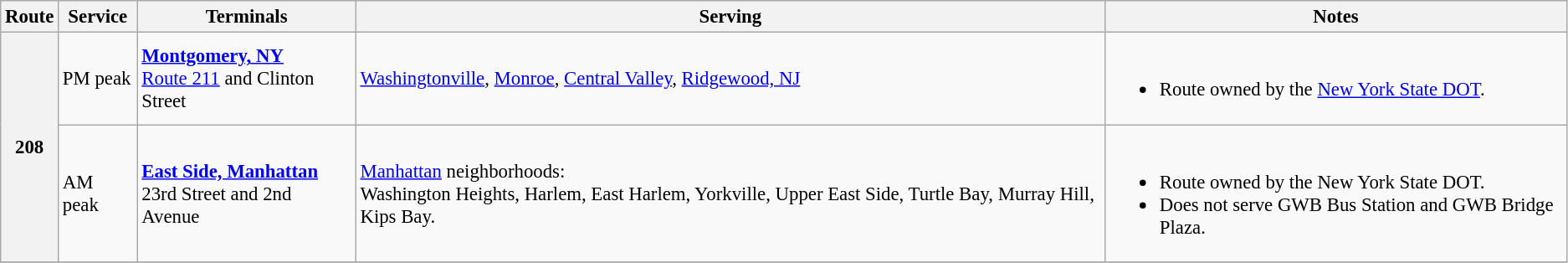<table class=wikitable style="font-size: 95%;" |>
<tr>
<th>Route</th>
<th>Service</th>
<th>Terminals</th>
<th>Serving</th>
<th>Notes</th>
</tr>
<tr>
<th rowspan="2"><div>208</div></th>
<td>PM peak</td>
<td><strong><a href='#'>Montgomery, NY</a></strong><br><a href='#'>Route 211</a> and Clinton Street</td>
<td><a href='#'>Washingtonville</a>, <a href='#'>Monroe</a>, <a href='#'>Central Valley</a>, <a href='#'>Ridgewood, NJ</a></td>
<td><br><ul><li>Route owned by the <a href='#'>New York State DOT</a>.</li></ul></td>
</tr>
<tr>
<td>AM peak</td>
<td><strong><a href='#'>East Side, Manhattan</a></strong><br>23rd Street and 2nd Avenue</td>
<td><a href='#'>Manhattan</a> neighborhoods:<br>Washington Heights, Harlem, East Harlem, Yorkville, Upper East Side, Turtle Bay, Murray Hill, Kips Bay.</td>
<td><br><ul><li>Route owned by the New York State DOT.</li><li>Does not serve GWB Bus Station and GWB Bridge Plaza.</li></ul></td>
</tr>
<tr>
</tr>
</table>
